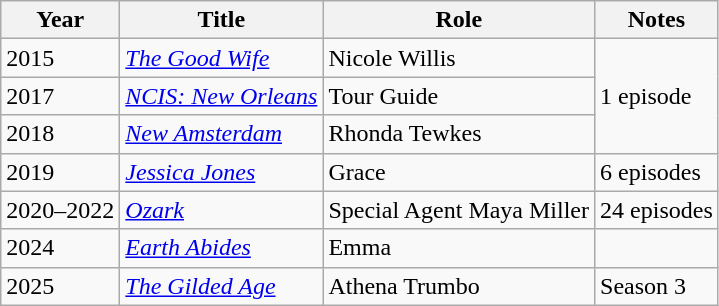<table class="wikitable sortable">
<tr>
<th>Year</th>
<th>Title</th>
<th>Role</th>
<th class="unsortable">Notes</th>
</tr>
<tr>
<td>2015</td>
<td><em><a href='#'>The Good Wife</a></em></td>
<td>Nicole Willis</td>
<td rowspan="3">1 episode</td>
</tr>
<tr>
<td>2017</td>
<td><em><a href='#'>NCIS: New Orleans</a></em></td>
<td>Tour Guide</td>
</tr>
<tr>
<td>2018</td>
<td><em><a href='#'>New Amsterdam</a></em></td>
<td>Rhonda Tewkes</td>
</tr>
<tr>
<td>2019</td>
<td><em><a href='#'>Jessica Jones</a></em></td>
<td>Grace</td>
<td>6 episodes</td>
</tr>
<tr>
<td>2020–2022</td>
<td><em><a href='#'>Ozark</a></em></td>
<td>Special Agent Maya Miller</td>
<td>24 episodes</td>
</tr>
<tr>
<td>2024</td>
<td><em><a href='#'>Earth Abides</a></em></td>
<td>Emma</td>
<td></td>
</tr>
<tr>
<td>2025</td>
<td><em><a href='#'>The Gilded Age</a></em></td>
<td>Athena Trumbo</td>
<td>Season 3</td>
</tr>
</table>
